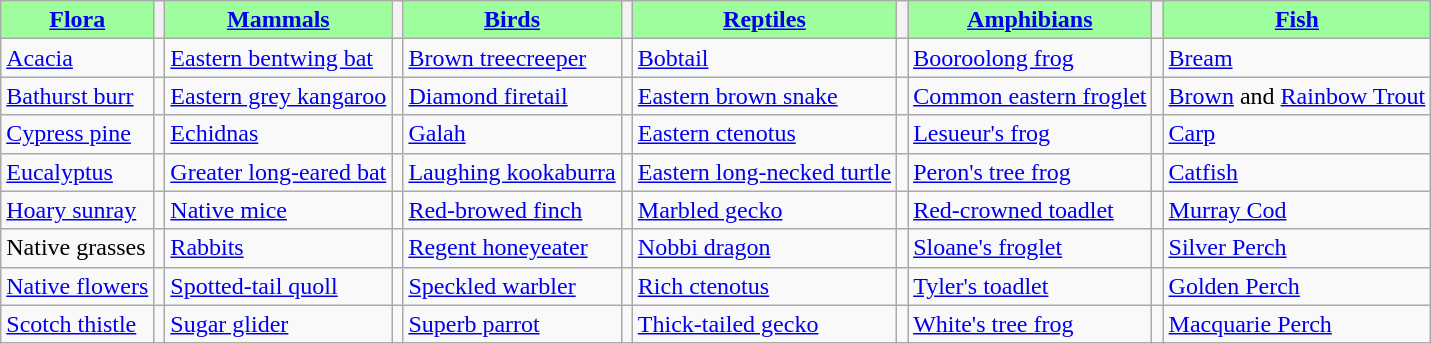<table class="wikitable">
<tr>
<th style="background:#9efe9e;"><a href='#'>Flora</a></th>
<th></th>
<th style="background:#9efe9e;"><a href='#'>Mammals</a></th>
<th></th>
<th style="background:#9efe9e;"><a href='#'>Birds</a></th>
<th></th>
<th style="background:#9efe9e;"><a href='#'>Reptiles</a></th>
<th></th>
<th style="background:#9efe9e;"><a href='#'>Amphibians</a></th>
<th></th>
<th style="background:#9efe9e;"><a href='#'>Fish</a></th>
</tr>
<tr>
<td><a href='#'>Acacia</a></td>
<td></td>
<td><a href='#'>Eastern bentwing bat</a></td>
<td></td>
<td><a href='#'>Brown treecreeper</a></td>
<td></td>
<td><a href='#'>Bobtail</a></td>
<td></td>
<td><a href='#'>Booroolong frog</a></td>
<td></td>
<td><a href='#'>Bream</a></td>
</tr>
<tr>
<td><a href='#'>Bathurst burr</a></td>
<td></td>
<td><a href='#'>Eastern grey kangaroo</a></td>
<td></td>
<td><a href='#'>Diamond firetail</a></td>
<td></td>
<td><a href='#'>Eastern brown snake</a></td>
<td></td>
<td><a href='#'>Common eastern froglet</a></td>
<td></td>
<td><a href='#'>Brown</a> and <a href='#'>Rainbow Trout</a></td>
</tr>
<tr>
<td><a href='#'>Cypress pine</a></td>
<td></td>
<td><a href='#'>Echidnas</a></td>
<td></td>
<td><a href='#'>Galah</a></td>
<td></td>
<td><a href='#'>Eastern ctenotus</a></td>
<td></td>
<td><a href='#'>Lesueur's frog</a></td>
<td></td>
<td><a href='#'>Carp</a></td>
</tr>
<tr>
<td><a href='#'>Eucalyptus</a></td>
<td></td>
<td><a href='#'>Greater long-eared bat</a></td>
<td></td>
<td><a href='#'>Laughing kookaburra</a></td>
<td></td>
<td><a href='#'>Eastern long-necked turtle</a></td>
<td></td>
<td><a href='#'>Peron's tree frog</a></td>
<td></td>
<td><a href='#'>Catfish</a></td>
</tr>
<tr>
<td><a href='#'>Hoary sunray</a></td>
<td></td>
<td><a href='#'>Native mice</a></td>
<td></td>
<td><a href='#'>Red-browed finch</a></td>
<td></td>
<td><a href='#'>Marbled gecko</a></td>
<td></td>
<td><a href='#'>Red-crowned toadlet</a></td>
<td></td>
<td><a href='#'>Murray Cod</a></td>
</tr>
<tr>
<td>Native grasses</td>
<td></td>
<td><a href='#'>Rabbits</a></td>
<td></td>
<td><a href='#'>Regent honeyeater</a></td>
<td></td>
<td><a href='#'>Nobbi dragon</a></td>
<td></td>
<td><a href='#'>Sloane's froglet</a></td>
<td></td>
<td><a href='#'>Silver Perch</a></td>
</tr>
<tr>
<td><a href='#'>Native flowers</a></td>
<td></td>
<td><a href='#'>Spotted‐tail quoll</a></td>
<td></td>
<td><a href='#'>Speckled warbler</a></td>
<td></td>
<td><a href='#'>Rich ctenotus</a></td>
<td></td>
<td><a href='#'>Tyler's toadlet</a></td>
<td></td>
<td><a href='#'>Golden Perch</a></td>
</tr>
<tr>
<td><a href='#'>Scotch thistle</a></td>
<td></td>
<td><a href='#'>Sugar glider</a></td>
<td></td>
<td><a href='#'>Superb parrot</a></td>
<td></td>
<td><a href='#'>Thick-tailed gecko</a></td>
<td></td>
<td><a href='#'>White's tree frog</a></td>
<td></td>
<td><a href='#'>Macquarie Perch</a></td>
</tr>
</table>
